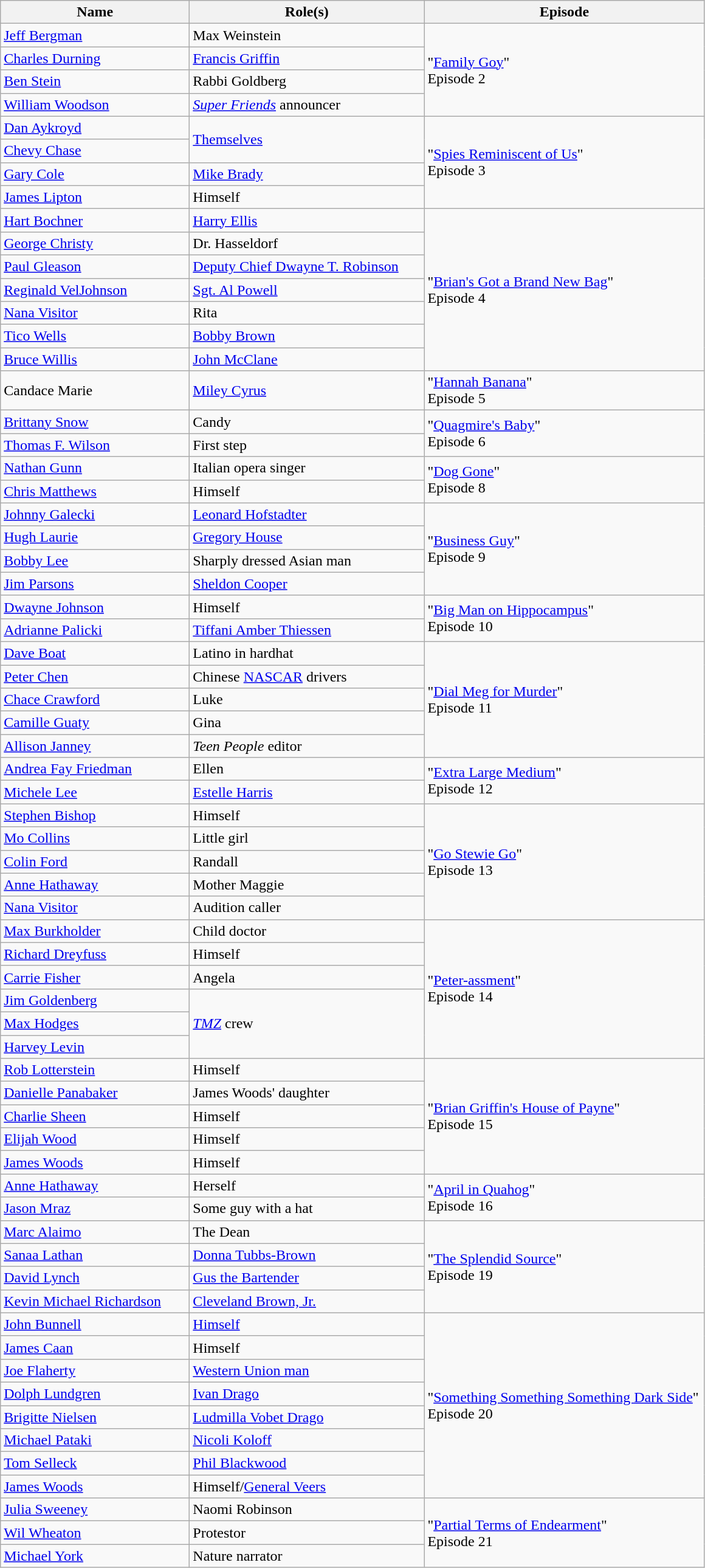<table class="wikitable">
<tr>
<th scope="col" style="width: 200px;">Name</th>
<th scope="col" style="width: 250px;">Role(s)</th>
<th scope="col" style="width: 300px;">Episode</th>
</tr>
<tr>
<td><a href='#'>Jeff Bergman</a></td>
<td>Max Weinstein</td>
<td rowspan="4">"<a href='#'>Family Goy</a>"<br>Episode 2</td>
</tr>
<tr>
<td><a href='#'>Charles Durning</a></td>
<td><a href='#'>Francis Griffin</a></td>
</tr>
<tr>
<td><a href='#'>Ben Stein</a></td>
<td>Rabbi Goldberg</td>
</tr>
<tr>
<td><a href='#'>William Woodson</a></td>
<td><em><a href='#'>Super Friends</a></em> announcer</td>
</tr>
<tr>
<td><a href='#'>Dan Aykroyd</a></td>
<td rowspan="2"><a href='#'>Themselves</a></td>
<td rowspan="4">"<a href='#'>Spies Reminiscent of Us</a>"<br>Episode 3</td>
</tr>
<tr>
<td><a href='#'>Chevy Chase</a></td>
</tr>
<tr>
<td><a href='#'>Gary Cole</a></td>
<td><a href='#'>Mike Brady</a></td>
</tr>
<tr>
<td><a href='#'>James Lipton</a></td>
<td>Himself</td>
</tr>
<tr>
<td><a href='#'>Hart Bochner</a></td>
<td><a href='#'>Harry Ellis</a></td>
<td rowspan="7">"<a href='#'>Brian's Got a Brand New Bag</a>"<br>Episode 4</td>
</tr>
<tr>
<td><a href='#'>George Christy</a></td>
<td>Dr. Hasseldorf</td>
</tr>
<tr>
<td><a href='#'>Paul Gleason</a></td>
<td><a href='#'>Deputy Chief Dwayne T. Robinson</a></td>
</tr>
<tr>
<td><a href='#'>Reginald VelJohnson</a></td>
<td><a href='#'>Sgt. Al Powell</a></td>
</tr>
<tr>
<td><a href='#'>Nana Visitor</a></td>
<td>Rita</td>
</tr>
<tr>
<td><a href='#'>Tico Wells</a></td>
<td><a href='#'>Bobby Brown</a></td>
</tr>
<tr>
<td><a href='#'>Bruce Willis</a></td>
<td><a href='#'>John McClane</a></td>
</tr>
<tr>
<td>Candace Marie</td>
<td><a href='#'>Miley Cyrus</a></td>
<td>"<a href='#'>Hannah Banana</a>"<br>Episode 5</td>
</tr>
<tr>
<td><a href='#'>Brittany Snow</a></td>
<td>Candy</td>
<td rowspan="2">"<a href='#'>Quagmire's Baby</a>"<br>Episode 6</td>
</tr>
<tr>
<td><a href='#'>Thomas F. Wilson</a></td>
<td>First step</td>
</tr>
<tr>
<td><a href='#'>Nathan Gunn</a></td>
<td>Italian opera singer</td>
<td rowspan="2">"<a href='#'>Dog Gone</a>"<br>Episode 8</td>
</tr>
<tr>
<td><a href='#'>Chris Matthews</a></td>
<td>Himself</td>
</tr>
<tr>
<td><a href='#'>Johnny Galecki</a></td>
<td><a href='#'>Leonard Hofstadter</a></td>
<td rowspan="4">"<a href='#'>Business Guy</a>"<br>Episode 9</td>
</tr>
<tr>
<td><a href='#'>Hugh Laurie</a></td>
<td><a href='#'>Gregory House</a></td>
</tr>
<tr>
<td><a href='#'>Bobby Lee</a></td>
<td>Sharply dressed Asian man</td>
</tr>
<tr>
<td><a href='#'>Jim Parsons</a></td>
<td><a href='#'>Sheldon Cooper</a></td>
</tr>
<tr>
<td><a href='#'>Dwayne Johnson</a></td>
<td>Himself</td>
<td rowspan="2">"<a href='#'>Big Man on Hippocampus</a>"<br>Episode 10</td>
</tr>
<tr>
<td><a href='#'>Adrianne Palicki</a></td>
<td><a href='#'>Tiffani Amber Thiessen</a></td>
</tr>
<tr>
<td><a href='#'>Dave Boat</a></td>
<td>Latino in hardhat</td>
<td rowspan="5">"<a href='#'>Dial Meg for Murder</a>"<br>Episode 11</td>
</tr>
<tr>
<td><a href='#'>Peter Chen</a></td>
<td>Chinese <a href='#'>NASCAR</a> drivers</td>
</tr>
<tr>
<td><a href='#'>Chace Crawford</a></td>
<td>Luke</td>
</tr>
<tr>
<td><a href='#'>Camille Guaty</a></td>
<td>Gina</td>
</tr>
<tr>
<td><a href='#'>Allison Janney</a></td>
<td><em>Teen People</em> editor</td>
</tr>
<tr>
<td><a href='#'>Andrea Fay Friedman</a></td>
<td>Ellen</td>
<td rowspan="2">"<a href='#'>Extra Large Medium</a>"<br>Episode 12</td>
</tr>
<tr>
<td><a href='#'>Michele Lee</a></td>
<td><a href='#'>Estelle Harris</a></td>
</tr>
<tr>
<td><a href='#'>Stephen Bishop</a></td>
<td>Himself</td>
<td rowspan="5">"<a href='#'>Go Stewie Go</a>"<br>Episode 13</td>
</tr>
<tr>
<td><a href='#'>Mo Collins</a></td>
<td>Little girl</td>
</tr>
<tr>
<td><a href='#'>Colin Ford</a></td>
<td>Randall</td>
</tr>
<tr>
<td><a href='#'>Anne Hathaway</a></td>
<td>Mother Maggie</td>
</tr>
<tr>
<td><a href='#'>Nana Visitor</a></td>
<td>Audition caller</td>
</tr>
<tr>
<td><a href='#'>Max Burkholder</a></td>
<td>Child doctor</td>
<td rowspan="6">"<a href='#'>Peter-assment</a>"<br>Episode 14</td>
</tr>
<tr>
<td><a href='#'>Richard Dreyfuss</a></td>
<td>Himself</td>
</tr>
<tr>
<td><a href='#'>Carrie Fisher</a></td>
<td>Angela</td>
</tr>
<tr>
<td><a href='#'>Jim Goldenberg</a></td>
<td rowspan="3"><em><a href='#'>TMZ</a></em> crew</td>
</tr>
<tr>
<td><a href='#'>Max Hodges</a></td>
</tr>
<tr>
<td><a href='#'>Harvey Levin</a></td>
</tr>
<tr>
<td><a href='#'>Rob Lotterstein</a></td>
<td>Himself</td>
<td rowspan="5">"<a href='#'>Brian Griffin's House of Payne</a>"<br>Episode 15</td>
</tr>
<tr>
<td><a href='#'>Danielle Panabaker</a></td>
<td>James Woods' daughter</td>
</tr>
<tr>
<td><a href='#'>Charlie Sheen</a></td>
<td>Himself</td>
</tr>
<tr>
<td><a href='#'>Elijah Wood</a></td>
<td>Himself</td>
</tr>
<tr>
<td><a href='#'>James Woods</a></td>
<td>Himself</td>
</tr>
<tr>
<td><a href='#'>Anne Hathaway</a></td>
<td>Herself</td>
<td rowspan="2">"<a href='#'>April in Quahog</a>"<br>Episode 16</td>
</tr>
<tr>
<td><a href='#'>Jason Mraz</a></td>
<td>Some guy with a hat</td>
</tr>
<tr>
<td><a href='#'>Marc Alaimo</a></td>
<td>The Dean</td>
<td rowspan="4">"<a href='#'>The Splendid Source</a>"<br>Episode 19</td>
</tr>
<tr>
<td><a href='#'>Sanaa Lathan</a></td>
<td><a href='#'>Donna Tubbs-Brown</a></td>
</tr>
<tr>
<td><a href='#'>David Lynch</a></td>
<td><a href='#'>Gus the Bartender</a></td>
</tr>
<tr>
<td><a href='#'>Kevin Michael Richardson</a></td>
<td><a href='#'>Cleveland Brown, Jr.</a></td>
</tr>
<tr>
<td><a href='#'>John Bunnell</a></td>
<td><a href='#'>Himself</a></td>
<td rowspan="8">"<a href='#'>Something Something Something Dark Side</a>"<br>Episode 20</td>
</tr>
<tr>
<td><a href='#'>James Caan</a></td>
<td>Himself</td>
</tr>
<tr>
<td><a href='#'>Joe Flaherty</a></td>
<td><a href='#'>Western Union man</a></td>
</tr>
<tr>
<td><a href='#'>Dolph Lundgren</a></td>
<td><a href='#'>Ivan Drago</a></td>
</tr>
<tr>
<td><a href='#'>Brigitte Nielsen</a></td>
<td><a href='#'>Ludmilla Vobet Drago</a></td>
</tr>
<tr>
<td><a href='#'>Michael Pataki</a></td>
<td><a href='#'>Nicoli Koloff</a></td>
</tr>
<tr>
<td><a href='#'>Tom Selleck</a></td>
<td><a href='#'>Phil Blackwood</a></td>
</tr>
<tr>
<td><a href='#'>James Woods</a></td>
<td>Himself/<a href='#'>General Veers</a></td>
</tr>
<tr>
<td><a href='#'>Julia Sweeney</a></td>
<td>Naomi Robinson</td>
<td rowspan="3">"<a href='#'>Partial Terms of Endearment</a>"<br>Episode 21</td>
</tr>
<tr>
<td><a href='#'>Wil Wheaton</a></td>
<td>Protestor</td>
</tr>
<tr>
<td><a href='#'>Michael York</a></td>
<td>Nature narrator</td>
</tr>
</table>
